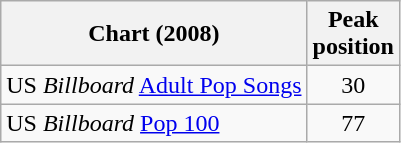<table class="wikitable">
<tr>
<th>Chart (2008)</th>
<th>Peak<br>position</th>
</tr>
<tr>
<td>US <em>Billboard</em> <a href='#'>Adult Pop Songs</a></td>
<td style="text-align:center;">30</td>
</tr>
<tr>
<td>US <em>Billboard</em> <a href='#'>Pop 100</a></td>
<td style="text-align:center;">77</td>
</tr>
</table>
